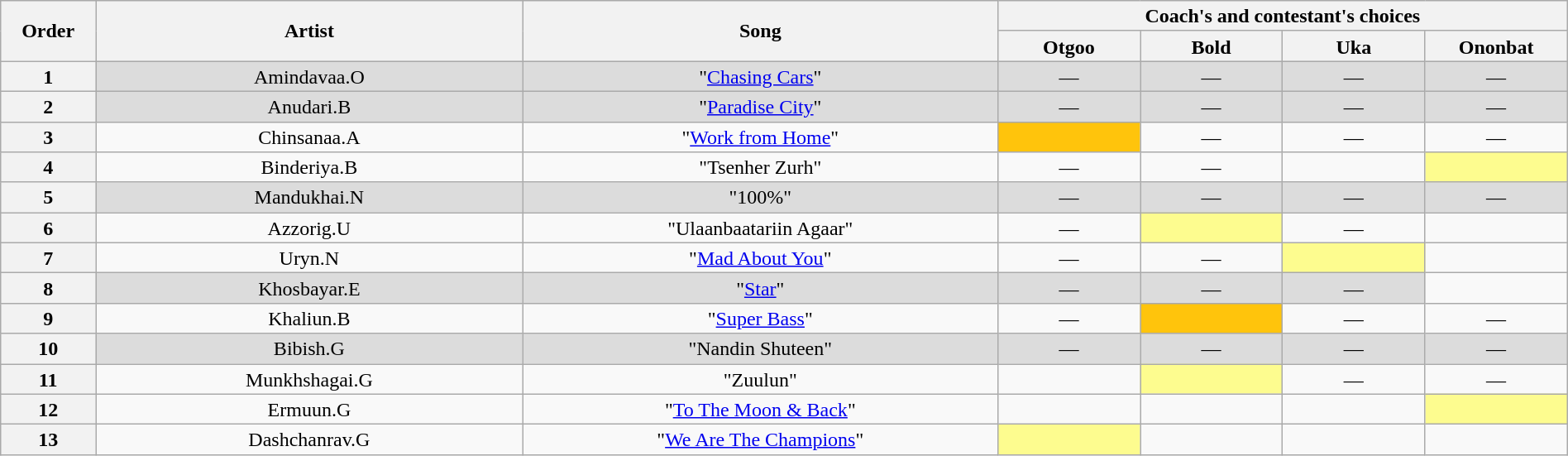<table class="wikitable" style="text-align:center; line-height:17px; width:100%;">
<tr>
<th rowspan="2" width="04%" scope="col">Order</th>
<th rowspan="2" width="18%" scope="col">Artist</th>
<th rowspan="2" width="20%" scope="col">Song</th>
<th colspan="4" width="24%" scope="col">Coach's and contestant's choices</th>
</tr>
<tr>
<th width="06%">Otgoo</th>
<th width="06%">Bold</th>
<th width="06%">Uka</th>
<th width="06%">Ononbat</th>
</tr>
<tr>
<th>1</th>
<td style="background:#DCDCDC;">Amindavaa.O</td>
<td style="background:#DCDCDC;">"<a href='#'>Chasing Cars</a>"</td>
<td style="background:#DCDCDC;">—</td>
<td style="background:#DCDCDC;">—</td>
<td style="background:#DCDCDC;">—</td>
<td style="background:#DCDCDC;">—</td>
</tr>
<tr>
<th>2</th>
<td style="background:#DCDCDC;">Anudari.B</td>
<td style="background:#DCDCDC;">"<a href='#'>Paradise City</a>"</td>
<td style="background:#DCDCDC;">—</td>
<td style="background:#DCDCDC;">—</td>
<td style="background:#DCDCDC;">—</td>
<td style="background:#DCDCDC;">—</td>
</tr>
<tr>
<th>3</th>
<td>Chinsanaa.A</td>
<td>"<a href='#'>Work from Home</a>"</td>
<td style="background:#FFC40C;"><strong></strong></td>
<td>—</td>
<td>—</td>
<td>—</td>
</tr>
<tr>
<th>4</th>
<td>Binderiya.B</td>
<td>"Tsenher Zurh"</td>
<td>—</td>
<td>—</td>
<td><strong></strong></td>
<td style="background:#fdfc8f;"><strong></strong></td>
</tr>
<tr>
<th>5</th>
<td style="background:#DCDCDC;">Mandukhai.N</td>
<td style="background:#DCDCDC;">"100%"</td>
<td style="background:#DCDCDC;">—</td>
<td style="background:#DCDCDC;">—</td>
<td style="background:#DCDCDC;">—</td>
<td style="background:#DCDCDC;">—</td>
</tr>
<tr>
<th>6</th>
<td>Azzorig.U</td>
<td>"Ulaanbaatariin Agaar"</td>
<td>—</td>
<td style="background:#fdfc8f;"><strong></strong></td>
<td>—</td>
<td><strong></strong></td>
</tr>
<tr>
<th>7</th>
<td>Uryn.N</td>
<td>"<a href='#'>Mad About You</a>"</td>
<td>—</td>
<td>—</td>
<td style="background:#fdfc8f;"><strong></strong></td>
<td><strong></strong></td>
</tr>
<tr>
<th>8</th>
<td style="background:#DCDCDC;">Khosbayar.E</td>
<td style="background:#DCDCDC;">"<a href='#'>Star</a>"</td>
<td style="background:#DCDCDC;">—</td>
<td style="background:#DCDCDC;">—</td>
<td style="background:#DCDCDC;">—</td>
<td><strong></strong></td>
</tr>
<tr>
<th>9</th>
<td>Khaliun.B</td>
<td>"<a href='#'>Super Bass</a>"</td>
<td>—</td>
<td style="background:#FFC40C;"><strong></strong></td>
<td>—</td>
<td>—</td>
</tr>
<tr>
<th>10</th>
<td style="background:#DCDCDC;">Bibish.G</td>
<td style="background:#DCDCDC;">"Nandin Shuteen"</td>
<td style="background:#DCDCDC;">—</td>
<td style="background:#DCDCDC;">—</td>
<td style="background:#DCDCDC;">—</td>
<td style="background:#DCDCDC;">—</td>
</tr>
<tr>
<th>11</th>
<td>Munkhshagai.G</td>
<td>"Zuulun"</td>
<td><strong></strong></td>
<td style="background:#fdfc8f;"><strong></strong></td>
<td>—</td>
<td>—</td>
</tr>
<tr>
<th>12</th>
<td>Ermuun.G</td>
<td>"<a href='#'>To The Moon & Back</a>"</td>
<td><strong></strong></td>
<td><strong></strong></td>
<td><strong></strong></td>
<td style="background:#fdfc8f;"><strong></strong></td>
</tr>
<tr>
<th>13</th>
<td>Dashchanrav.G</td>
<td>"<a href='#'>We Are The Champions</a>"</td>
<td style="background:#fdfc8f;"><strong></strong></td>
<td><strong></strong></td>
<td><strong></strong></td>
<td><strong></strong></td>
</tr>
</table>
